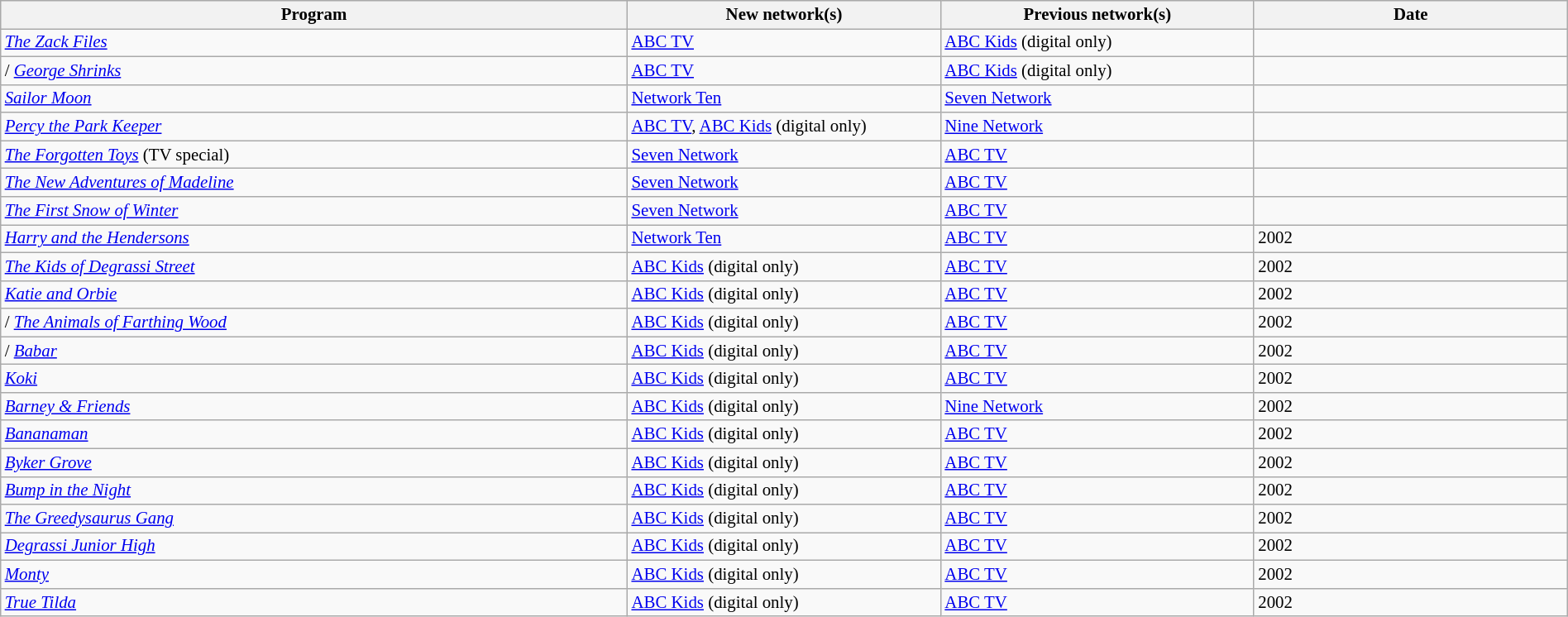<table class="wikitable sortable" width="100%" style="font-size:87%;">
<tr bgcolor="#efefef">
<th width=40%>Program</th>
<th width=20%>New network(s)</th>
<th width=20%>Previous network(s)</th>
<th width=20%>Date</th>
</tr>
<tr>
<td> <em><a href='#'>The Zack Files</a></em></td>
<td><a href='#'>ABC TV</a></td>
<td><a href='#'>ABC Kids</a> (digital only)</td>
<td></td>
</tr>
<tr>
<td>/ <em><a href='#'>George Shrinks</a></em></td>
<td><a href='#'>ABC TV</a></td>
<td><a href='#'>ABC Kids</a> (digital only)</td>
<td></td>
</tr>
<tr>
<td> <em><a href='#'>Sailor Moon</a></em></td>
<td><a href='#'>Network Ten</a></td>
<td><a href='#'>Seven Network</a></td>
<td></td>
</tr>
<tr>
<td> <em><a href='#'>Percy the Park Keeper</a></em></td>
<td><a href='#'>ABC TV</a>, <a href='#'>ABC Kids</a> (digital only)</td>
<td><a href='#'>Nine Network</a></td>
<td></td>
</tr>
<tr>
<td> <em><a href='#'>The Forgotten Toys</a></em> (TV special)</td>
<td><a href='#'>Seven Network</a></td>
<td><a href='#'>ABC TV</a></td>
<td></td>
</tr>
<tr>
<td> <em><a href='#'>The New Adventures of Madeline</a></em></td>
<td><a href='#'>Seven Network</a></td>
<td><a href='#'>ABC TV</a></td>
<td></td>
</tr>
<tr>
<td> <em><a href='#'>The First Snow of Winter</a></em></td>
<td><a href='#'>Seven Network</a></td>
<td><a href='#'>ABC TV</a></td>
<td></td>
</tr>
<tr>
<td> <em><a href='#'>Harry and the Hendersons</a></em></td>
<td><a href='#'>Network Ten</a></td>
<td><a href='#'>ABC TV</a></td>
<td>2002</td>
</tr>
<tr>
<td> <em><a href='#'>The Kids of Degrassi Street</a></em></td>
<td><a href='#'>ABC Kids</a> (digital only)</td>
<td><a href='#'>ABC TV</a></td>
<td>2002</td>
</tr>
<tr>
<td> <em><a href='#'>Katie and Orbie</a></em></td>
<td><a href='#'>ABC Kids</a> (digital only)</td>
<td><a href='#'>ABC TV</a></td>
<td>2002</td>
</tr>
<tr>
<td>/ <em><a href='#'>The Animals of Farthing Wood</a></em></td>
<td><a href='#'>ABC Kids</a> (digital only)</td>
<td><a href='#'>ABC TV</a></td>
<td>2002</td>
</tr>
<tr>
<td>/ <em><a href='#'>Babar</a></em></td>
<td><a href='#'>ABC Kids</a> (digital only)</td>
<td><a href='#'>ABC TV</a></td>
<td>2002</td>
</tr>
<tr>
<td> <em><a href='#'>Koki</a></em></td>
<td><a href='#'>ABC Kids</a> (digital only)</td>
<td><a href='#'>ABC TV</a></td>
<td>2002</td>
</tr>
<tr>
<td> <em><a href='#'>Barney & Friends</a></em></td>
<td><a href='#'>ABC Kids</a> (digital only)</td>
<td><a href='#'>Nine Network</a></td>
<td>2002</td>
</tr>
<tr>
<td> <em><a href='#'>Bananaman</a></em></td>
<td><a href='#'>ABC Kids</a> (digital only)</td>
<td><a href='#'>ABC TV</a></td>
<td>2002</td>
</tr>
<tr>
<td> <em><a href='#'>Byker Grove</a></em></td>
<td><a href='#'>ABC Kids</a> (digital only)</td>
<td><a href='#'>ABC TV</a></td>
<td>2002</td>
</tr>
<tr>
<td> <em><a href='#'>Bump in the Night</a></em></td>
<td><a href='#'>ABC Kids</a> (digital only)</td>
<td><a href='#'>ABC TV</a></td>
<td>2002</td>
</tr>
<tr>
<td> <em><a href='#'>The Greedysaurus Gang</a></em></td>
<td><a href='#'>ABC Kids</a> (digital only)</td>
<td><a href='#'>ABC TV</a></td>
<td>2002</td>
</tr>
<tr>
<td> <em><a href='#'>Degrassi Junior High</a></em></td>
<td><a href='#'>ABC Kids</a> (digital only)</td>
<td><a href='#'>ABC TV</a></td>
<td>2002</td>
</tr>
<tr>
<td> <em><a href='#'>Monty</a></em></td>
<td><a href='#'>ABC Kids</a> (digital only)</td>
<td><a href='#'>ABC TV</a></td>
<td>2002</td>
</tr>
<tr>
<td> <em><a href='#'>True Tilda</a></em></td>
<td><a href='#'>ABC Kids</a> (digital only)</td>
<td><a href='#'>ABC TV</a></td>
<td>2002</td>
</tr>
</table>
